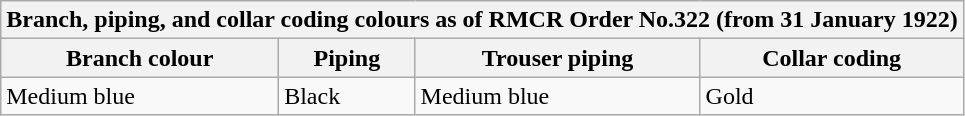<table class="wikitable">
<tr>
<th colspan="4">Branch, piping, and collar coding colours as of RMCR Order No.322 (from 31 January 1922)</th>
</tr>
<tr>
<th>Branch colour</th>
<th>Piping</th>
<th>Trouser piping</th>
<th>Collar coding</th>
</tr>
<tr>
<td>Medium blue</td>
<td>Black</td>
<td>Medium blue</td>
<td>Gold</td>
</tr>
</table>
